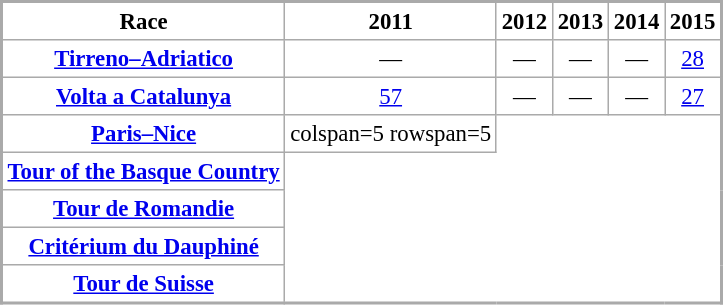<table cellpadding="3" cellspacing="0" border="1" style="font-size: 95%; border: #aaa solid 2px; border-collapse: collapse;">
<tr>
<th>Race</th>
<th scope="col">2011</th>
<th scope="col">2012</th>
<th scope="col">2013</th>
<th scope="col">2014</th>
<th scope="col">2015</th>
</tr>
<tr style="text-align:center;">
<td><strong><a href='#'>Tirreno–Adriatico</a></strong></td>
<td>—</td>
<td>—</td>
<td>—</td>
<td>—</td>
<td><a href='#'>28</a></td>
</tr>
<tr style="text-align:center;">
<td><strong><a href='#'>Volta a Catalunya</a></strong></td>
<td><a href='#'>57</a></td>
<td>—</td>
<td>—</td>
<td>—</td>
<td><a href='#'>27</a></td>
</tr>
<tr style="text-align:center; text-align:center;">
<td><strong><a href='#'>Paris–Nice</a></strong></td>
<td>colspan=5 rowspan=5 </td>
</tr>
<tr style="text-align:center;">
<td><strong><a href='#'>Tour of the Basque Country</a></strong></td>
</tr>
<tr style="text-align:center">
<td><strong><a href='#'>Tour de Romandie</a></strong></td>
</tr>
<tr style="text-align:center;">
<td><strong><a href='#'>Critérium du Dauphiné</a></strong></td>
</tr>
<tr style="text-align:center; text-align:center;">
<td><strong><a href='#'>Tour de Suisse</a></strong></td>
</tr>
</table>
